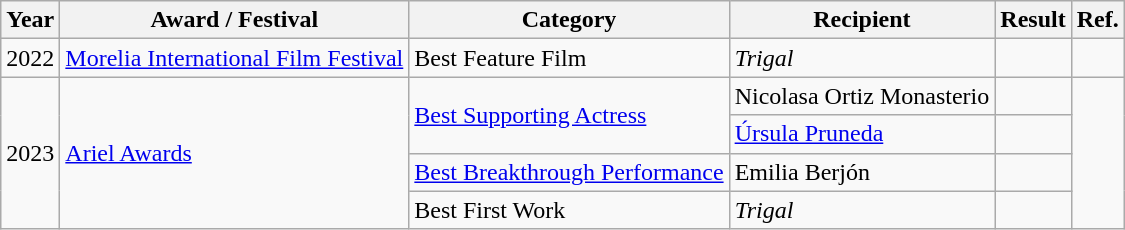<table class="wikitable">
<tr>
<th>Year</th>
<th>Award / Festival</th>
<th>Category</th>
<th>Recipient</th>
<th>Result</th>
<th>Ref.</th>
</tr>
<tr>
<td>2022</td>
<td><a href='#'>Morelia International Film Festival</a></td>
<td>Best Feature Film</td>
<td><em>Trigal</em></td>
<td></td>
<td></td>
</tr>
<tr>
<td rowspan="4">2023</td>
<td rowspan="4"><a href='#'>Ariel Awards</a></td>
<td rowspan="2"><a href='#'>Best Supporting Actress</a></td>
<td>Nicolasa Ortiz Monasterio</td>
<td></td>
<td rowspan="4"></td>
</tr>
<tr>
<td><a href='#'>Úrsula Pruneda</a></td>
<td></td>
</tr>
<tr>
<td><a href='#'>Best Breakthrough Performance</a></td>
<td>Emilia Berjón</td>
<td></td>
</tr>
<tr>
<td>Best First Work</td>
<td><em>Trigal</em></td>
<td></td>
</tr>
</table>
